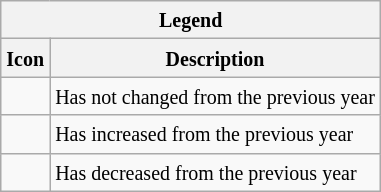<table class="wikitable">
<tr>
<th colspan="2"><small>Legend</small></th>
</tr>
<tr>
<th><small> Icon</small></th>
<th><small> Description</small></th>
</tr>
<tr>
<td></td>
<td><small>Has not changed from the previous year</small></td>
</tr>
<tr>
<td></td>
<td><small>Has increased from the previous year</small></td>
</tr>
<tr>
<td></td>
<td><small>Has decreased from the previous year</small></td>
</tr>
</table>
